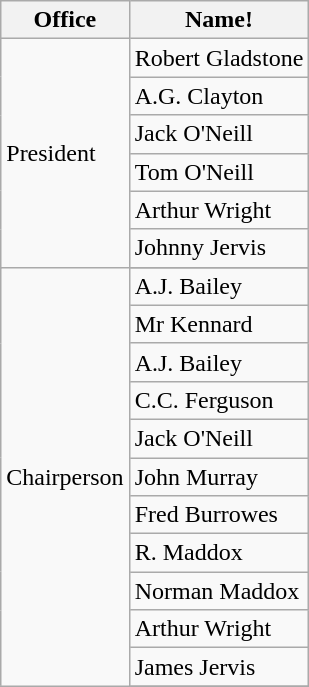<table class="wikitable">
<tr>
<th>Office</th>
<th>Name!</th>
</tr>
<tr>
<td rowspan=6>President</td>
<td>Robert Gladstone</td>
</tr>
<tr>
<td>A.G. Clayton</td>
</tr>
<tr>
<td>Jack O'Neill</td>
</tr>
<tr>
<td>Tom O'Neill</td>
</tr>
<tr>
<td>Arthur Wright</td>
</tr>
<tr>
<td>Johnny Jervis</td>
</tr>
<tr>
<td rowspan=13>Chairperson</td>
</tr>
<tr>
<td>A.J. Bailey</td>
</tr>
<tr>
<td>Mr Kennard</td>
</tr>
<tr>
<td>A.J. Bailey</td>
</tr>
<tr>
<td>C.C. Ferguson</td>
</tr>
<tr>
<td>Jack O'Neill</td>
</tr>
<tr>
<td>John Murray</td>
</tr>
<tr>
<td>Fred Burrowes</td>
</tr>
<tr>
<td>R. Maddox</td>
</tr>
<tr>
<td>Norman Maddox</td>
</tr>
<tr>
<td>Arthur Wright</td>
</tr>
<tr>
<td>James Jervis</td>
</tr>
<tr>
</tr>
</table>
